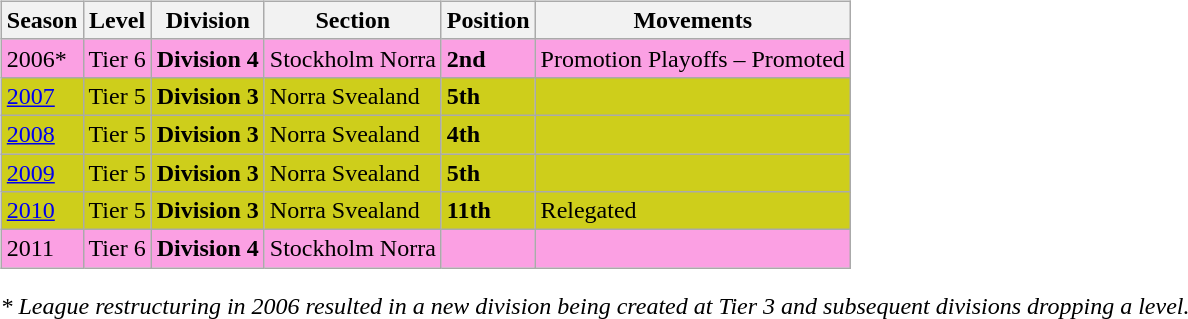<table>
<tr>
<td valign="top" width=0%><br><table class="wikitable">
<tr style="background:#f0f6fa;">
<th><strong>Season</strong></th>
<th><strong>Level</strong></th>
<th><strong>Division</strong></th>
<th><strong>Section</strong></th>
<th><strong>Position</strong></th>
<th><strong>Movements</strong></th>
</tr>
<tr>
<td style="background:#FBA0E3;">2006*</td>
<td style="background:#FBA0E3;">Tier 6</td>
<td style="background:#FBA0E3;"><strong>Division 4</strong></td>
<td style="background:#FBA0E3;">Stockholm Norra</td>
<td style="background:#FBA0E3;"><strong>2nd</strong></td>
<td style="background:#FBA0E3;">Promotion Playoffs – Promoted</td>
</tr>
<tr>
<td style="background:#CECE1B;"><a href='#'>2007</a></td>
<td style="background:#CECE1B;">Tier 5</td>
<td style="background:#CECE1B;"><strong>Division 3</strong></td>
<td style="background:#CECE1B;">Norra Svealand</td>
<td style="background:#CECE1B;"><strong>5th</strong></td>
<td style="background:#CECE1B;"></td>
</tr>
<tr>
<td style="background:#CECE1B;"><a href='#'>2008</a></td>
<td style="background:#CECE1B;">Tier 5</td>
<td style="background:#CECE1B;"><strong>Division 3</strong></td>
<td style="background:#CECE1B;">Norra Svealand</td>
<td style="background:#CECE1B;"><strong>4th</strong></td>
<td style="background:#CECE1B;"></td>
</tr>
<tr>
<td style="background:#CECE1B;"><a href='#'>2009</a></td>
<td style="background:#CECE1B;">Tier 5</td>
<td style="background:#CECE1B;"><strong>Division 3</strong></td>
<td style="background:#CECE1B;">Norra Svealand</td>
<td style="background:#CECE1B;"><strong>5th</strong></td>
<td style="background:#CECE1B;"></td>
</tr>
<tr>
<td style="background:#CECE1B;"><a href='#'>2010</a></td>
<td style="background:#CECE1B;">Tier 5</td>
<td style="background:#CECE1B;"><strong>Division 3</strong></td>
<td style="background:#CECE1B;">Norra Svealand</td>
<td style="background:#CECE1B;"><strong>11th</strong></td>
<td style="background:#CECE1B;">Relegated</td>
</tr>
<tr>
<td style="background:#FBA0E3;">2011</td>
<td style="background:#FBA0E3;">Tier 6</td>
<td style="background:#FBA0E3;"><strong>Division 4</strong></td>
<td style="background:#FBA0E3;">Stockholm Norra</td>
<td style="background:#FBA0E3;"></td>
<td style="background:#FBA0E3;"></td>
</tr>
</table>
<em>* League restructuring in 2006 resulted in a new division being created at Tier 3 and subsequent divisions dropping a level.</em>


</td>
</tr>
</table>
